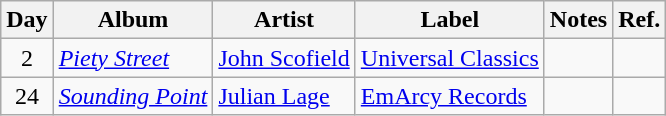<table class="wikitable">
<tr>
<th>Day</th>
<th>Album</th>
<th>Artist</th>
<th>Label</th>
<th>Notes</th>
<th>Ref.</th>
</tr>
<tr>
<td rowspan="1" style="text-align:center;">2</td>
<td><em><a href='#'>Piety Street</a></em></td>
<td><a href='#'>John Scofield</a></td>
<td><a href='#'>Universal Classics</a></td>
<td></td>
<td style="text-align:center;"></td>
</tr>
<tr>
<td rowspan="1" style="text-align:center;">24</td>
<td><em><a href='#'>Sounding Point</a></em></td>
<td><a href='#'>Julian Lage</a></td>
<td><a href='#'>EmArcy Records</a></td>
<td></td>
<td></td>
</tr>
</table>
